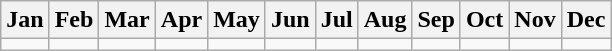<table class="wikitable">
<tr>
<th>Jan</th>
<th>Feb</th>
<th>Mar</th>
<th>Apr</th>
<th>May</th>
<th>Jun</th>
<th>Jul</th>
<th>Aug</th>
<th>Sep</th>
<th>Oct</th>
<th>Nov</th>
<th>Dec</th>
</tr>
<tr>
<td></td>
<td></td>
<td></td>
<td></td>
<td></td>
<td></td>
<td></td>
<td></td>
<td></td>
<td></td>
<td></td>
<td></td>
</tr>
</table>
